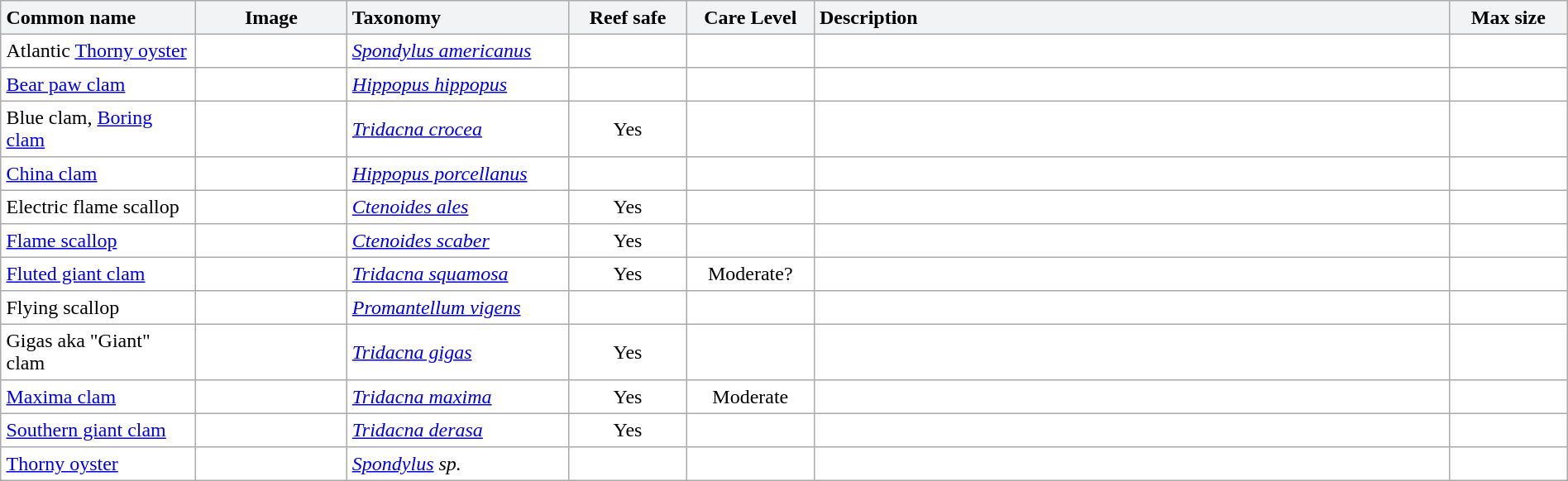<table class="sortable collapsible" cellpadding="4" width="100%" border="1" style="border:1px solid #aaa; border-collapse:collapse">
<tr>
<th align="left" style="background:#F2F3F4" width="170px">Common name</th>
<th style="background:#F2F3F4" width="130px" class="unsortable">Image</th>
<th align="left" style="background:#F2F3F4" width="190px">Taxonomy</th>
<th style="background:#F2F3F4" width="100px">Reef safe</th>
<th style="background:#F2F3F4" width="100px">Care Level</th>
<th align="left" style="background:#F2F3F4" width="610px" class="unsortable">Description</th>
<th style="background:#F2F3F4" width="100px">Max size</th>
</tr>
<tr>
<td>Atlantic <a href='#'>Thorny oyster</a></td>
<td></td>
<td><em><a href='#'>Spondylus americanus</a></em></td>
<td align="center"></td>
<td align="center"></td>
<td></td>
<td align="center"></td>
</tr>
<tr>
<td><a href='#'>Bear paw clam</a></td>
<td></td>
<td><em><a href='#'>Hippopus hippopus</a></em></td>
<td align="center"></td>
<td align="center"></td>
<td></td>
<td align="center"></td>
</tr>
<tr>
<td>Blue clam, <a href='#'>Boring clam</a></td>
<td></td>
<td><em><a href='#'>Tridacna crocea</a></em></td>
<td align="center">Yes</td>
<td align="center"></td>
<td></td>
<td align="center"></td>
</tr>
<tr>
<td><a href='#'>China clam</a></td>
<td></td>
<td><em><a href='#'>Hippopus porcellanus</a></em></td>
<td align="center"></td>
<td align="center"></td>
<td></td>
<td align="center"></td>
</tr>
<tr>
<td>Electric flame scallop</td>
<td></td>
<td><em><a href='#'>Ctenoides ales</a></em></td>
<td align="center">Yes</td>
<td align="center"></td>
<td></td>
<td align="center"></td>
</tr>
<tr>
<td><a href='#'>Flame scallop</a></td>
<td></td>
<td><em><a href='#'>Ctenoides scaber</a></em></td>
<td align="center">Yes</td>
<td align="center"></td>
<td></td>
<td align="center"></td>
</tr>
<tr>
<td><a href='#'>Fluted giant clam</a></td>
<td></td>
<td><em><a href='#'>Tridacna squamosa</a></em></td>
<td align="center">Yes</td>
<td align="center">Moderate?</td>
<td></td>
<td align="center"></td>
</tr>
<tr>
<td>Flying scallop</td>
<td></td>
<td><em><a href='#'>Promantellum vigens</a></em></td>
<td align="center"></td>
<td align="center"></td>
<td></td>
<td align="center"></td>
</tr>
<tr>
<td>Gigas aka "Giant" clam</td>
<td></td>
<td><em><a href='#'>Tridacna gigas</a></em></td>
<td align="center">Yes</td>
<td align="center"></td>
<td></td>
<td align="center"></td>
</tr>
<tr>
<td><a href='#'>Maxima clam</a></td>
<td></td>
<td><em><a href='#'>Tridacna maxima</a></em></td>
<td align="center">Yes</td>
<td align="center">Moderate</td>
<td></td>
<td align="center"></td>
</tr>
<tr>
<td><a href='#'>Southern giant clam</a></td>
<td></td>
<td><em><a href='#'>Tridacna derasa</a></em></td>
<td align="center">Yes</td>
<td align="center"></td>
<td></td>
<td align="center"></td>
</tr>
<tr>
<td><a href='#'>Thorny oyster</a></td>
<td></td>
<td><em><a href='#'>Spondylus</a> sp.</em></td>
<td align="center"></td>
<td align="center"></td>
<td></td>
<td align="center"></td>
</tr>
</table>
